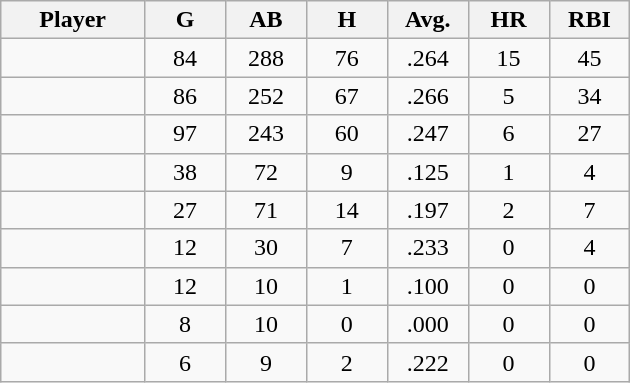<table class="wikitable sortable">
<tr>
<th bgcolor="#DDDDFF" width="16%">Player</th>
<th bgcolor="#DDDDFF" width="9%">G</th>
<th bgcolor="#DDDDFF" width="9%">AB</th>
<th bgcolor="#DDDDFF" width="9%">H</th>
<th bgcolor="#DDDDFF" width="9%">Avg.</th>
<th bgcolor="#DDDDFF" width="9%">HR</th>
<th bgcolor="#DDDDFF" width="9%">RBI</th>
</tr>
<tr align="center">
<td></td>
<td>84</td>
<td>288</td>
<td>76</td>
<td>.264</td>
<td>15</td>
<td>45</td>
</tr>
<tr align="center">
<td></td>
<td>86</td>
<td>252</td>
<td>67</td>
<td>.266</td>
<td>5</td>
<td>34</td>
</tr>
<tr align="center">
<td></td>
<td>97</td>
<td>243</td>
<td>60</td>
<td>.247</td>
<td>6</td>
<td>27</td>
</tr>
<tr align="center">
<td></td>
<td>38</td>
<td>72</td>
<td>9</td>
<td>.125</td>
<td>1</td>
<td>4</td>
</tr>
<tr align="center">
<td></td>
<td>27</td>
<td>71</td>
<td>14</td>
<td>.197</td>
<td>2</td>
<td>7</td>
</tr>
<tr align="center">
<td></td>
<td>12</td>
<td>30</td>
<td>7</td>
<td>.233</td>
<td>0</td>
<td>4</td>
</tr>
<tr align="center">
<td></td>
<td>12</td>
<td>10</td>
<td>1</td>
<td>.100</td>
<td>0</td>
<td>0</td>
</tr>
<tr align="center">
<td></td>
<td>8</td>
<td>10</td>
<td>0</td>
<td>.000</td>
<td>0</td>
<td>0</td>
</tr>
<tr align="center">
<td></td>
<td>6</td>
<td>9</td>
<td>2</td>
<td>.222</td>
<td>0</td>
<td>0</td>
</tr>
</table>
